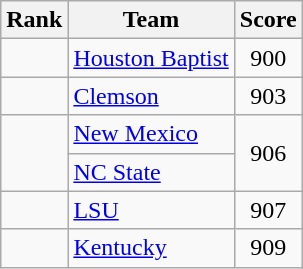<table class="wikitable sortable" style="text-align:center">
<tr>
<th dat-sort-type=number>Rank</th>
<th>Team</th>
<th>Score</th>
</tr>
<tr>
<td></td>
<td align=left><a href='#'>Houston Baptist</a></td>
<td>900</td>
</tr>
<tr>
<td></td>
<td align=left><a href='#'>Clemson</a></td>
<td>903</td>
</tr>
<tr>
<td rowspan=2></td>
<td align=left><a href='#'>New Mexico</a></td>
<td rowspan=2>906</td>
</tr>
<tr>
<td align=left><a href='#'>NC State</a></td>
</tr>
<tr>
<td></td>
<td align=left><a href='#'>LSU</a></td>
<td>907</td>
</tr>
<tr>
<td></td>
<td align=left><a href='#'>Kentucky</a></td>
<td>909</td>
</tr>
</table>
